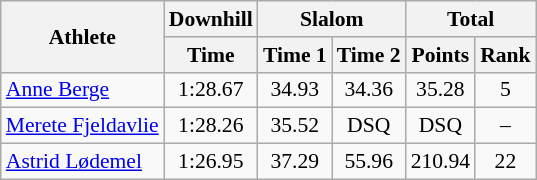<table class="wikitable" style="font-size:90%">
<tr>
<th rowspan="2">Athlete</th>
<th>Downhill</th>
<th colspan="2">Slalom</th>
<th colspan="2">Total</th>
</tr>
<tr>
<th>Time</th>
<th>Time 1</th>
<th>Time 2</th>
<th>Points</th>
<th>Rank</th>
</tr>
<tr>
<td><a href='#'>Anne Berge</a></td>
<td align="center">1:28.67</td>
<td align="center">34.93</td>
<td align="center">34.36</td>
<td align="center">35.28</td>
<td align="center">5</td>
</tr>
<tr>
<td><a href='#'>Merete Fjeldavlie</a></td>
<td align="center">1:28.26</td>
<td align="center">35.52</td>
<td align="center">DSQ</td>
<td align="center">DSQ</td>
<td align="center">–</td>
</tr>
<tr>
<td><a href='#'>Astrid Lødemel</a></td>
<td align="center">1:26.95</td>
<td align="center">37.29</td>
<td align="center">55.96</td>
<td align="center">210.94</td>
<td align="center">22</td>
</tr>
</table>
